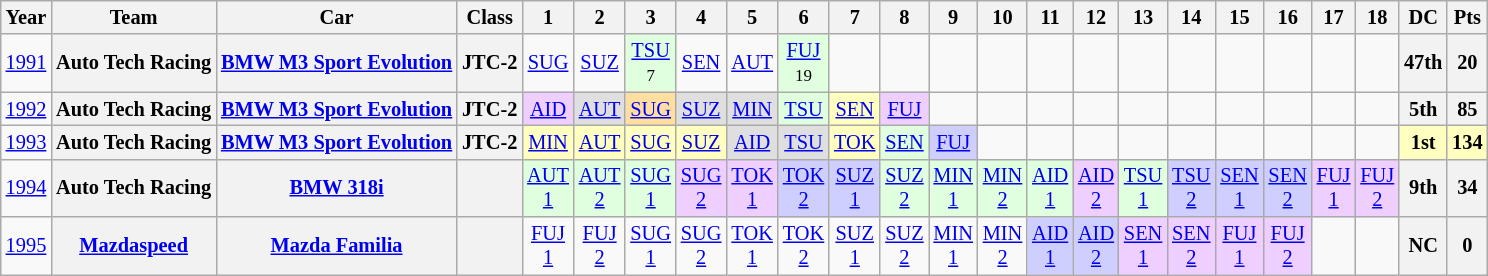<table class="wikitable" style="text-align:center; font-size:85%">
<tr>
<th>Year</th>
<th>Team</th>
<th>Car</th>
<th>Class</th>
<th>1</th>
<th>2</th>
<th>3</th>
<th>4</th>
<th>5</th>
<th>6</th>
<th>7</th>
<th>8</th>
<th>9</th>
<th>10</th>
<th>11</th>
<th>12</th>
<th>13</th>
<th>14</th>
<th>15</th>
<th>16</th>
<th>17</th>
<th>18</th>
<th>DC</th>
<th>Pts</th>
</tr>
<tr>
<td><a href='#'>1991</a></td>
<th>Auto Tech Racing</th>
<th><a href='#'>BMW M3 Sport Evolution</a></th>
<th><span>JTC-2</span></th>
<td><a href='#'>SUG</a></td>
<td><a href='#'>SUZ</a></td>
<td style="background:#DFFFDF;"><a href='#'>TSU</a><br><small>7</small></td>
<td><a href='#'>SEN</a></td>
<td><a href='#'>AUT</a></td>
<td style="background:#DFFFDF;"><a href='#'>FUJ</a><br><small>19</small></td>
<td></td>
<td></td>
<td></td>
<td></td>
<td></td>
<td></td>
<td></td>
<td></td>
<td></td>
<td></td>
<td></td>
<td></td>
<th>47th</th>
<th>20</th>
</tr>
<tr>
<td><a href='#'>1992</a></td>
<th>Auto Tech Racing</th>
<th><a href='#'>BMW M3 Sport Evolution</a></th>
<th><span>JTC-2</span></th>
<td style="background:#EFCFFF;"><a href='#'>AID</a><br></td>
<td style="background:#DFDFDF;"><a href='#'>AUT</a><br></td>
<td style="background:#FFDF9F;"><a href='#'>SUG</a><br></td>
<td style="background:#DFDFDF;"><a href='#'>SUZ</a><br></td>
<td style="background:#DFDFDF;"><a href='#'>MIN</a><br></td>
<td style="background:#DFFFDF;"><a href='#'>TSU</a><br></td>
<td style="background:#FFFFBF;"><a href='#'>SEN</a><br></td>
<td style="background:#EFCFFF;"><a href='#'>FUJ</a><br></td>
<td></td>
<td></td>
<td></td>
<td></td>
<td></td>
<td></td>
<td></td>
<td></td>
<td></td>
<td></td>
<th>5th</th>
<th>85</th>
</tr>
<tr>
<td><a href='#'>1993</a></td>
<th>Auto Tech Racing</th>
<th><a href='#'>BMW M3 Sport Evolution</a></th>
<th><span>JTC-2</span></th>
<td style="background:#FFFFBF;"><a href='#'>MIN</a><br></td>
<td style="background:#FFFFBF;"><a href='#'>AUT</a><br></td>
<td style="background:#FFFFBF;"><a href='#'>SUG</a><br></td>
<td style="background:#FFFFBF;"><a href='#'>SUZ</a><br></td>
<td style="background:#DFDFDF;"><a href='#'>AID</a><br></td>
<td style="background:#DFDFDF;"><a href='#'>TSU</a><br></td>
<td style="background:#FFFFBF;"><a href='#'>TOK</a><br></td>
<td style="background:#DFFFDF;"><a href='#'>SEN</a><br></td>
<td style="background:#CFCFFF;"><a href='#'>FUJ</a><br></td>
<td></td>
<td></td>
<td></td>
<td></td>
<td></td>
<td></td>
<td></td>
<td></td>
<td></td>
<td style="background:#FFFFBF;"><strong>1st</strong></td>
<td style="background:#FFFFBF;"><strong>134</strong></td>
</tr>
<tr>
<td><a href='#'>1994</a></td>
<th>Auto Tech Racing</th>
<th><a href='#'>BMW 318i</a></th>
<th></th>
<td style="background:#DFFFDF;"><a href='#'>AUT<br>1</a><br></td>
<td style="background:#DFFFDF;"><a href='#'>AUT<br>2</a><br></td>
<td style="background:#DFFFDF;"><a href='#'>SUG<br>1</a><br></td>
<td style="background:#EFCFFF;"><a href='#'>SUG<br>2</a><br></td>
<td style="background:#EFCFFF;"><a href='#'>TOK<br>1</a><br></td>
<td style="background:#CFCFFF;"><a href='#'>TOK<br>2</a><br></td>
<td style="background:#CFCFFF;"><a href='#'>SUZ<br>1</a><br></td>
<td style="background:#DFFFDF;"><a href='#'>SUZ<br>2</a><br></td>
<td style="background:#DFFFDF;"><a href='#'>MIN<br>1</a><br></td>
<td style="background:#DFFFDF;"><a href='#'>MIN<br>2</a><br></td>
<td style="background:#DFFFDF;"><a href='#'>AID<br>1</a><br></td>
<td style="background:#EFCFFF;"><a href='#'>AID<br>2</a><br></td>
<td style="background:#DFFFDF;"><a href='#'>TSU<br>1</a><br></td>
<td style="background:#CFCFFF;"><a href='#'>TSU<br>2</a><br></td>
<td style="background:#CFCFFF;"><a href='#'>SEN<br>1</a><br></td>
<td style="background:#CFCFFF;"><a href='#'>SEN<br>2</a><br></td>
<td style="background:#EFCFFF;"><a href='#'>FUJ<br>1</a><br></td>
<td style="background:#EFCFFF;"><a href='#'>FUJ<br>2</a><br></td>
<th>9th</th>
<th>34</th>
</tr>
<tr>
<td><a href='#'>1995</a></td>
<th><a href='#'>Mazdaspeed</a></th>
<th><a href='#'>Mazda Familia</a></th>
<th></th>
<td><a href='#'>FUJ<br>1</a></td>
<td><a href='#'>FUJ<br>2</a></td>
<td><a href='#'>SUG<br>1</a></td>
<td><a href='#'>SUG<br>2</a></td>
<td><a href='#'>TOK<br>1</a></td>
<td><a href='#'>TOK<br>2</a></td>
<td><a href='#'>SUZ<br>1</a></td>
<td><a href='#'>SUZ<br>2</a></td>
<td><a href='#'>MIN<br>1</a></td>
<td><a href='#'>MIN<br>2</a></td>
<td style="background:#CFCFFF;"><a href='#'>AID<br>1</a><br></td>
<td style="background:#CFCFFF;"><a href='#'>AID<br>2</a><br></td>
<td style="background:#EFCFFF;"><a href='#'>SEN<br>1</a><br></td>
<td style="background:#EFCFFF;"><a href='#'>SEN<br>2</a><br></td>
<td style="background:#EFCFFF;"><a href='#'>FUJ<br>1</a><br></td>
<td style="background:#EFCFFF;"><a href='#'>FUJ<br>2</a><br></td>
<td></td>
<td></td>
<th>NC</th>
<th>0</th>
</tr>
</table>
